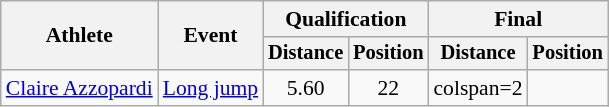<table class="wikitable" style="font-size:90%">
<tr>
<th rowspan="2">Athlete</th>
<th rowspan="2">Event</th>
<th colspan="2">Qualification</th>
<th colspan="2">Final</th>
</tr>
<tr style="font-size:95%">
<th>Distance</th>
<th>Position</th>
<th>Distance</th>
<th>Position</th>
</tr>
<tr align="center">
<td align="left"><a href='#'>Claire Azzopardi</a></td>
<td align="left"><a href='#'>Long jump</a></td>
<td>5.60</td>
<td>22</td>
<td>colspan=2 </td>
</tr>
</table>
